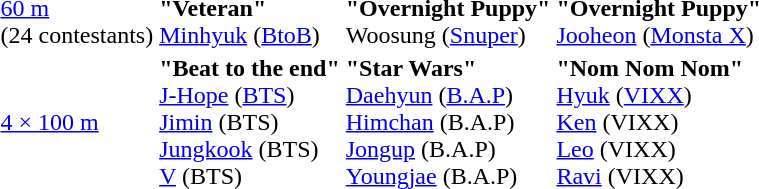<table>
<tr>
<td><a href='#'>60 m</a><br>(24 contestants)</td>
<td><strong>"Veteran"</strong><br><a href='#'>Minhyuk</a> (<a href='#'>BtoB</a>)</td>
<td><strong>"Overnight Puppy"</strong><br>Woosung (<a href='#'>Snuper</a>)</td>
<td><strong>"Overnight Puppy"</strong><br><a href='#'>Jooheon</a> (<a href='#'>Monsta X</a>)</td>
</tr>
<tr>
<td><a href='#'>4 × 100 m</a></td>
<td><strong>"Beat to the end"</strong><br><a href='#'>J-Hope</a> (<a href='#'>BTS</a>)<br><a href='#'>Jimin</a> (BTS)<br><a href='#'>Jungkook</a> (BTS)<br><a href='#'>V</a> (BTS)</td>
<td><strong>"Star Wars"</strong><br><a href='#'>Daehyun</a> (<a href='#'>B.A.P</a>)<br><a href='#'>Himchan</a> (B.A.P)<br><a href='#'>Jongup</a> (B.A.P)<br><a href='#'>Youngjae</a> (B.A.P)</td>
<td><strong>"Nom Nom Nom"</strong><br><a href='#'>Hyuk</a> (<a href='#'>VIXX</a>)<br><a href='#'>Ken</a> (VIXX)<br><a href='#'>Leo</a> (VIXX)<br><a href='#'>Ravi</a> (VIXX)</td>
</tr>
</table>
